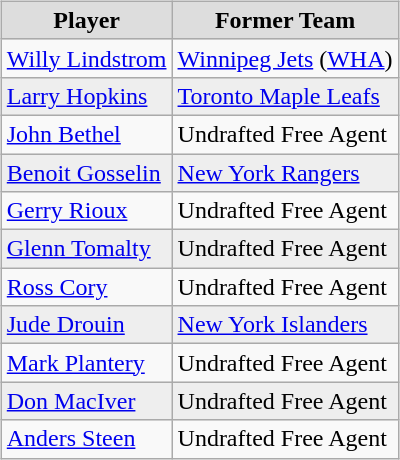<table cellspacing="10">
<tr>
<td valign="top"><br><table class="wikitable">
<tr align="center"  bgcolor="#dddddd">
<td><strong>Player</strong></td>
<td><strong>Former Team</strong></td>
</tr>
<tr>
<td><a href='#'>Willy Lindstrom</a></td>
<td><a href='#'>Winnipeg Jets</a> (<a href='#'>WHA</a>)</td>
</tr>
<tr bgcolor="#eeeeee">
<td><a href='#'>Larry Hopkins</a></td>
<td><a href='#'>Toronto Maple Leafs</a></td>
</tr>
<tr>
<td><a href='#'>John Bethel</a></td>
<td>Undrafted Free Agent</td>
</tr>
<tr bgcolor="#eeeeee">
<td><a href='#'>Benoit Gosselin</a></td>
<td><a href='#'>New York Rangers</a></td>
</tr>
<tr>
<td><a href='#'>Gerry Rioux</a></td>
<td>Undrafted Free Agent</td>
</tr>
<tr bgcolor="#eeeeee">
<td><a href='#'>Glenn Tomalty</a></td>
<td>Undrafted Free Agent</td>
</tr>
<tr>
<td><a href='#'>Ross Cory</a></td>
<td>Undrafted Free Agent</td>
</tr>
<tr bgcolor="#eeeeee">
<td><a href='#'>Jude Drouin</a></td>
<td><a href='#'>New York Islanders</a></td>
</tr>
<tr>
<td><a href='#'>Mark Plantery</a></td>
<td>Undrafted Free Agent</td>
</tr>
<tr bgcolor="#eeeeee">
<td><a href='#'>Don MacIver</a></td>
<td>Undrafted Free Agent</td>
</tr>
<tr>
<td><a href='#'>Anders Steen</a></td>
<td>Undrafted Free Agent</td>
</tr>
</table>
</td>
</tr>
</table>
